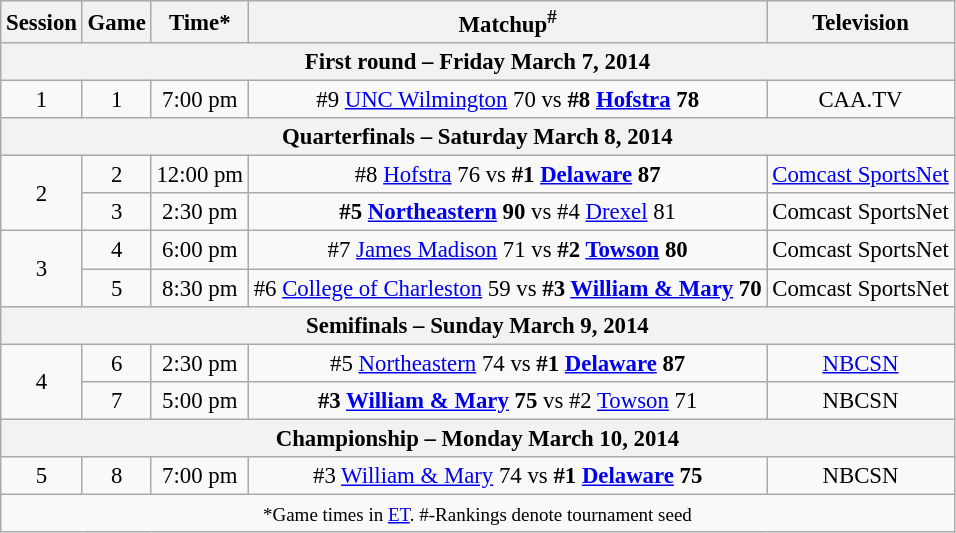<table class="wikitable" style="font-size: 95%;text-align:center">
<tr>
<th>Session</th>
<th>Game</th>
<th>Time*</th>
<th>Matchup<sup>#</sup></th>
<th>Television</th>
</tr>
<tr>
<th colspan=5>First round – Friday March 7, 2014</th>
</tr>
<tr>
<td rowspan=1>1</td>
<td>1</td>
<td>7:00 pm</td>
<td>#9 <a href='#'>UNC Wilmington</a> 70 vs <strong>#8 <a href='#'>Hofstra</a> 78</strong></td>
<td>CAA.TV</td>
</tr>
<tr>
<th colspan=5>Quarterfinals – Saturday March 8, 2014</th>
</tr>
<tr>
<td rowspan=2>2</td>
<td>2</td>
<td>12:00 pm</td>
<td>#8 <a href='#'>Hofstra</a> 76 vs <strong>#1 <a href='#'>Delaware</a> 87</strong></td>
<td><a href='#'>Comcast SportsNet</a></td>
</tr>
<tr>
<td>3</td>
<td>2:30 pm</td>
<td><strong>#5 <a href='#'>Northeastern</a> 90</strong> vs #4 <a href='#'>Drexel</a> 81</td>
<td>Comcast SportsNet</td>
</tr>
<tr>
<td rowspan=2>3</td>
<td>4</td>
<td>6:00 pm</td>
<td>#7 <a href='#'>James Madison</a> 71 vs <strong>#2 <a href='#'>Towson</a> 80</strong></td>
<td>Comcast SportsNet</td>
</tr>
<tr>
<td>5</td>
<td>8:30 pm</td>
<td>#6 <a href='#'>College of Charleston</a> 59 vs <strong>#3 <a href='#'>William & Mary</a> 70</strong></td>
<td>Comcast SportsNet</td>
</tr>
<tr>
<th colspan=5>Semifinals – Sunday March 9, 2014</th>
</tr>
<tr>
<td rowspan=2>4</td>
<td>6</td>
<td>2:30 pm</td>
<td>#5 <a href='#'>Northeastern</a> 74 vs <strong>#1 <a href='#'>Delaware</a> 87</strong></td>
<td><a href='#'>NBCSN</a></td>
</tr>
<tr>
<td>7</td>
<td>5:00 pm</td>
<td><strong>#3 <a href='#'>William & Mary</a> 75</strong> vs #2 <a href='#'>Towson</a> 71</td>
<td>NBCSN</td>
</tr>
<tr>
<th colspan=5>Championship – Monday March 10, 2014</th>
</tr>
<tr>
<td>5</td>
<td>8</td>
<td>7:00 pm</td>
<td>#3 <a href='#'>William & Mary</a> 74 vs <strong>#1 <a href='#'>Delaware</a> 75</strong></td>
<td>NBCSN</td>
</tr>
<tr>
<td colspan=5><small>*Game times in <a href='#'>ET</a>. #-Rankings denote tournament seed</small></td>
</tr>
</table>
